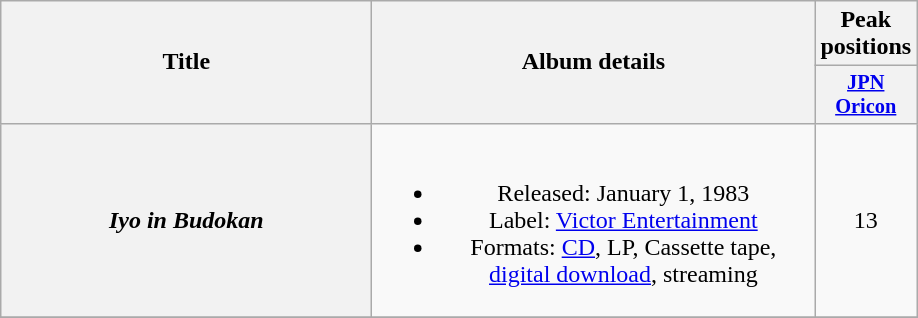<table class="wikitable plainrowheaders" style="text-align:center;">
<tr>
<th style="width:15em;" rowspan="2">Title</th>
<th style="width:18em;" rowspan="2">Album details</th>
<th colspan="1">Peak positions</th>
</tr>
<tr>
<th style="width:3em;font-size:85%"><a href='#'>JPN<br>Oricon</a><br></th>
</tr>
<tr>
<th scope="row"><em>Iyo in Budokan</em></th>
<td><br><ul><li>Released: January 1, 1983</li><li>Label: <a href='#'>Victor Entertainment</a></li><li>Formats: <a href='#'>CD</a>, LP, Cassette tape, <a href='#'>digital download</a>, streaming</li></ul></td>
<td>13</td>
</tr>
<tr>
</tr>
</table>
